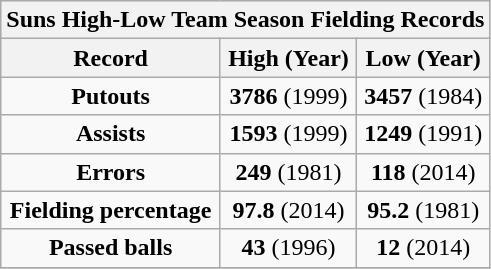<table class="wikitable collapsible collapsed" style="text-align:center;">
<tr style="font-weight:bold; background:#ddd;"|>
<th colspan="3">Suns High-Low Team Season Fielding Records</th>
</tr>
<tr>
<th>Record</th>
<th>High (Year)</th>
<th>Low (Year)</th>
</tr>
<tr>
<td><strong>Putouts</strong></td>
<td><strong>3786</strong> (1999)</td>
<td><strong>3457</strong> (1984)</td>
</tr>
<tr>
<td><strong>Assists</strong></td>
<td><strong>1593</strong> (1999)</td>
<td><strong>1249</strong> (1991)</td>
</tr>
<tr>
<td><strong>Errors</strong></td>
<td><strong>249</strong> (1981)</td>
<td><strong>118</strong> (2014)</td>
</tr>
<tr>
<td><strong>Fielding percentage</strong></td>
<td><strong>97.8</strong> (2014)</td>
<td><strong>95.2</strong> (1981)</td>
</tr>
<tr>
<td><strong>Passed balls</strong></td>
<td><strong>43</strong> (1996)</td>
<td><strong>12</strong> (2014)</td>
</tr>
<tr>
</tr>
</table>
